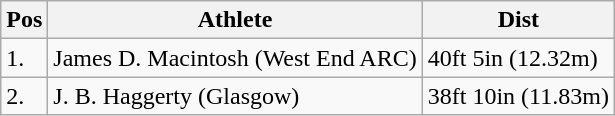<table class="wikitable">
<tr>
<th>Pos</th>
<th>Athlete</th>
<th>Dist</th>
</tr>
<tr>
<td>1.</td>
<td>James D. Macintosh (West End ARC)</td>
<td>40ft 5in (12.32m)</td>
</tr>
<tr>
<td>2.</td>
<td>J. B. Haggerty (Glasgow)</td>
<td>38ft 10in (11.83m)</td>
</tr>
</table>
